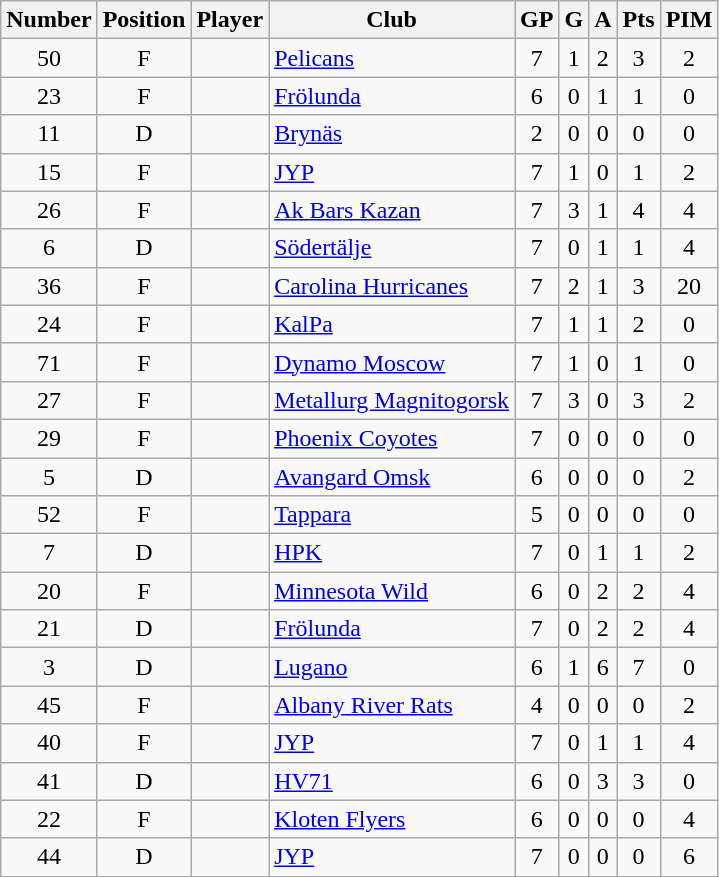<table class="wikitable sortable" style="text-align:center; padding:4px; border-spacing=0;">
<tr>
<th>Number</th>
<th>Position</th>
<th>Player</th>
<th>Club</th>
<th>GP</th>
<th>G</th>
<th>A</th>
<th>Pts</th>
<th>PIM</th>
</tr>
<tr>
<td>50</td>
<td>F</td>
<td align=left></td>
<td align=left><a href='#'>Pelicans</a></td>
<td>7</td>
<td>1</td>
<td>2</td>
<td>3</td>
<td>2</td>
</tr>
<tr>
<td>23</td>
<td>F</td>
<td align=left></td>
<td align=left><a href='#'>Frölunda</a></td>
<td>6</td>
<td>0</td>
<td>1</td>
<td>1</td>
<td>0</td>
</tr>
<tr>
<td>11</td>
<td>D</td>
<td align=left></td>
<td align=left><a href='#'>Brynäs</a></td>
<td>2</td>
<td>0</td>
<td>0</td>
<td>0</td>
<td>0</td>
</tr>
<tr>
<td>15</td>
<td>F</td>
<td align=left></td>
<td align=left><a href='#'>JYP</a></td>
<td>7</td>
<td>1</td>
<td>0</td>
<td>1</td>
<td>2</td>
</tr>
<tr>
<td>26</td>
<td>F</td>
<td align=left></td>
<td align=left><a href='#'>Ak Bars Kazan</a></td>
<td>7</td>
<td>3</td>
<td>1</td>
<td>4</td>
<td>4</td>
</tr>
<tr>
<td>6</td>
<td>D</td>
<td align=left></td>
<td align=left><a href='#'>Södertälje</a></td>
<td>7</td>
<td>0</td>
<td>1</td>
<td>1</td>
<td>4</td>
</tr>
<tr>
<td>36</td>
<td>F</td>
<td align=left></td>
<td align=left><a href='#'>Carolina Hurricanes</a></td>
<td>7</td>
<td>2</td>
<td>1</td>
<td>3</td>
<td>20</td>
</tr>
<tr>
<td>24</td>
<td>F</td>
<td align=left></td>
<td align=left><a href='#'>KalPa</a></td>
<td>7</td>
<td>1</td>
<td>1</td>
<td>2</td>
<td>0</td>
</tr>
<tr>
<td>71</td>
<td>F</td>
<td align=left></td>
<td align=left><a href='#'>Dynamo Moscow</a></td>
<td>7</td>
<td>1</td>
<td>0</td>
<td>1</td>
<td>0</td>
</tr>
<tr>
<td>27</td>
<td>F</td>
<td align=left></td>
<td align=left><a href='#'>Metallurg Magnitogorsk</a></td>
<td>7</td>
<td>3</td>
<td>0</td>
<td>3</td>
<td>2</td>
</tr>
<tr>
<td>29</td>
<td>F</td>
<td align=left></td>
<td align=left><a href='#'>Phoenix Coyotes</a></td>
<td>7</td>
<td>0</td>
<td>0</td>
<td>0</td>
<td>0</td>
</tr>
<tr>
<td>5</td>
<td>D</td>
<td align=left></td>
<td align=left><a href='#'>Avangard Omsk</a></td>
<td>6</td>
<td>0</td>
<td>0</td>
<td>0</td>
<td>2</td>
</tr>
<tr>
<td>52</td>
<td>F</td>
<td align=left></td>
<td align=left><a href='#'>Tappara</a></td>
<td>5</td>
<td>0</td>
<td>0</td>
<td>0</td>
<td>0</td>
</tr>
<tr>
<td>7</td>
<td>D</td>
<td align=left></td>
<td align=left><a href='#'>HPK</a></td>
<td>7</td>
<td>0</td>
<td>1</td>
<td>1</td>
<td>2</td>
</tr>
<tr>
<td>20</td>
<td>F</td>
<td align=left></td>
<td align=left><a href='#'>Minnesota Wild</a></td>
<td>6</td>
<td>0</td>
<td>2</td>
<td>2</td>
<td>4</td>
</tr>
<tr>
<td>21</td>
<td>D</td>
<td align=left></td>
<td align=left><a href='#'>Frölunda</a></td>
<td>7</td>
<td>0</td>
<td>2</td>
<td>2</td>
<td>4</td>
</tr>
<tr>
<td>3</td>
<td>D</td>
<td align=left></td>
<td align=left><a href='#'>Lugano</a></td>
<td>6</td>
<td>1</td>
<td>6</td>
<td>7</td>
<td>0</td>
</tr>
<tr>
<td>45</td>
<td>F</td>
<td align=left></td>
<td align=left><a href='#'>Albany River Rats</a></td>
<td>4</td>
<td>0</td>
<td>0</td>
<td>0</td>
<td>2</td>
</tr>
<tr>
<td>40</td>
<td>F</td>
<td align=left></td>
<td align=left><a href='#'>JYP</a></td>
<td>7</td>
<td>0</td>
<td>1</td>
<td>1</td>
<td>4</td>
</tr>
<tr>
<td>41</td>
<td>D</td>
<td align=left></td>
<td align=left><a href='#'>HV71</a></td>
<td>6</td>
<td>0</td>
<td>3</td>
<td>3</td>
<td>0</td>
</tr>
<tr>
<td>22</td>
<td>F</td>
<td align=left></td>
<td align=left><a href='#'>Kloten Flyers</a></td>
<td>6</td>
<td>0</td>
<td>0</td>
<td>0</td>
<td>4</td>
</tr>
<tr>
<td>44</td>
<td>D</td>
<td align=left></td>
<td align=left><a href='#'>JYP</a></td>
<td>7</td>
<td>0</td>
<td>0</td>
<td>0</td>
<td>6</td>
</tr>
</table>
